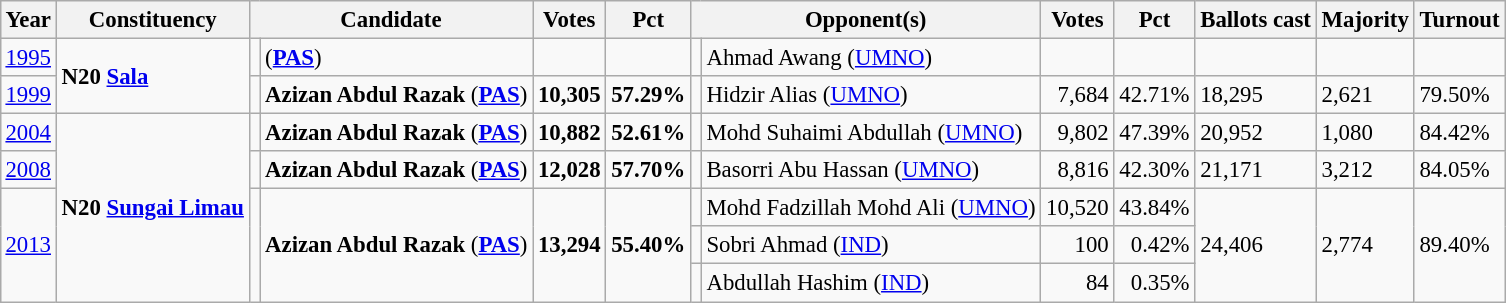<table class="wikitable" style="margin:0.5em ; font-size:95%">
<tr>
<th>Year</th>
<th>Constituency</th>
<th colspan=2>Candidate</th>
<th>Votes</th>
<th>Pct</th>
<th colspan=2>Opponent(s)</th>
<th>Votes</th>
<th>Pct</th>
<th>Ballots cast</th>
<th>Majority</th>
<th>Turnout</th>
</tr>
<tr>
<td><a href='#'>1995</a></td>
<td rowspan=2><strong>N20 <a href='#'>Sala</a></strong></td>
<td></td>
<td> (<a href='#'><strong>PAS</strong></a>)</td>
<td align=right></td>
<td></td>
<td></td>
<td>Ahmad Awang (<a href='#'>UMNO</a>)</td>
<td align=right></td>
<td></td>
<td></td>
<td></td>
<td></td>
</tr>
<tr>
<td><a href='#'>1999</a></td>
<td></td>
<td><strong>Azizan Abdul Razak</strong> (<a href='#'><strong>PAS</strong></a>)</td>
<td align=right><strong>10,305</strong></td>
<td><strong>57.29%</strong></td>
<td></td>
<td>Hidzir Alias (<a href='#'>UMNO</a>)</td>
<td align=right>7,684</td>
<td>42.71%</td>
<td>18,295</td>
<td>2,621</td>
<td>79.50%</td>
</tr>
<tr>
<td><a href='#'>2004</a></td>
<td rowspan=5><strong>N20 <a href='#'>Sungai Limau</a></strong></td>
<td></td>
<td><strong>Azizan Abdul Razak</strong> (<a href='#'><strong>PAS</strong></a>)</td>
<td align=right><strong>10,882</strong></td>
<td><strong>52.61%</strong></td>
<td></td>
<td>Mohd Suhaimi Abdullah (<a href='#'>UMNO</a>)</td>
<td align=right>9,802</td>
<td>47.39%</td>
<td>20,952</td>
<td>1,080</td>
<td>84.42%</td>
</tr>
<tr>
<td><a href='#'>2008</a></td>
<td></td>
<td><strong>Azizan Abdul Razak</strong> (<a href='#'><strong>PAS</strong></a>)</td>
<td align=right><strong>12,028</strong></td>
<td><strong>57.70%</strong></td>
<td></td>
<td>Basorri Abu Hassan (<a href='#'>UMNO</a>)</td>
<td align=right>8,816</td>
<td>42.30%</td>
<td>21,171</td>
<td>3,212</td>
<td>84.05%</td>
</tr>
<tr>
<td rowspan=3><a href='#'>2013</a></td>
<td rowspan=3 ></td>
<td rowspan=3><strong>Azizan Abdul Razak</strong> (<a href='#'><strong>PAS</strong></a>)</td>
<td rowspan=3 align=right><strong>13,294</strong></td>
<td rowspan=3><strong>55.40%</strong></td>
<td></td>
<td>Mohd Fadzillah Mohd Ali (<a href='#'>UMNO</a>)</td>
<td align=right>10,520</td>
<td>43.84%</td>
<td rowspan=3>24,406</td>
<td rowspan=3>2,774</td>
<td rowspan=3>89.40%</td>
</tr>
<tr>
<td></td>
<td>Sobri Ahmad (<a href='#'>IND</a>)</td>
<td align=right>100</td>
<td align=right>0.42%</td>
</tr>
<tr>
<td></td>
<td>Abdullah Hashim (<a href='#'>IND</a>)</td>
<td align=right>84</td>
<td align=right>0.35%</td>
</tr>
</table>
